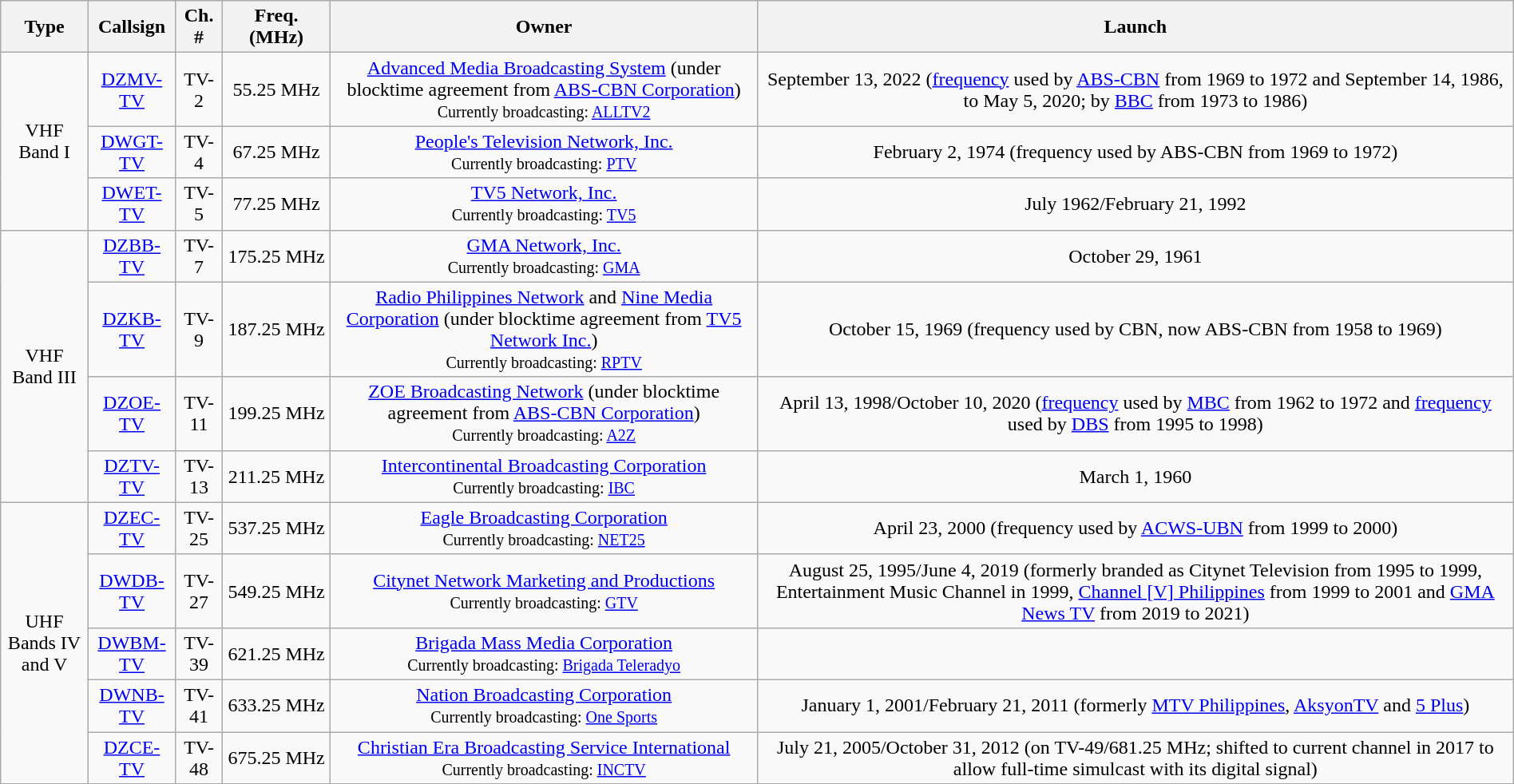<table class="wikitable" style="width:100%; text-align:center;">
<tr>
<th>Type</th>
<th>Callsign</th>
<th>Ch. #</th>
<th>Freq. (MHz)</th>
<th>Owner</th>
<th>Launch</th>
</tr>
<tr>
<td rowspan="3">VHF<br>Band I</td>
<td><a href='#'>DZMV-TV</a></td>
<td>TV-2</td>
<td>55.25 MHz</td>
<td><a href='#'>Advanced Media Broadcasting System</a> (under blocktime agreement from <a href='#'>ABS-CBN Corporation</a>)<br> <small>Currently broadcasting: <a href='#'>ALLTV2</a> </small></td>
<td>September 13, 2022 (<a href='#'>frequency</a> used by <a href='#'>ABS-CBN</a> from 1969 to 1972 and September 14, 1986, to May 5, 2020; by <a href='#'>BBC</a> from 1973 to 1986)</td>
</tr>
<tr>
<td><a href='#'>DWGT-TV</a></td>
<td>TV-4</td>
<td>67.25 MHz</td>
<td><a href='#'>People's Television Network, Inc.</a><br><small>Currently broadcasting: <a href='#'>PTV</a></small></td>
<td>February 2, 1974 (frequency used by ABS-CBN from 1969 to 1972)</td>
</tr>
<tr>
<td><a href='#'>DWET-TV</a></td>
<td>TV-5</td>
<td>77.25 MHz</td>
<td><a href='#'>TV5 Network, Inc.</a><br><small>Currently broadcasting: <a href='#'>TV5</a></small></td>
<td>July 1962/February 21, 1992</td>
</tr>
<tr>
<td rowspan="4">VHF<br>Band III</td>
<td><a href='#'>DZBB-TV</a></td>
<td>TV-7</td>
<td>175.25 MHz</td>
<td><a href='#'>GMA Network, Inc.</a><br><small>Currently broadcasting: <a href='#'>GMA</a></small></td>
<td>October 29, 1961</td>
</tr>
<tr>
<td><a href='#'>DZKB-TV</a></td>
<td>TV-9</td>
<td>187.25 MHz</td>
<td><a href='#'>Radio Philippines Network</a> and <a href='#'>Nine Media Corporation</a> (under blocktime agreement from <a href='#'>TV5 Network Inc.</a>)<br><small>Currently broadcasting: <a href='#'>RPTV</a></small></td>
<td>October 15, 1969 (frequency used by CBN, now ABS-CBN from 1958 to 1969)</td>
</tr>
<tr>
<td><a href='#'>DZOE-TV</a></td>
<td>TV-11</td>
<td>199.25 MHz</td>
<td><a href='#'>ZOE Broadcasting Network</a> (under blocktime agreement from <a href='#'>ABS-CBN Corporation</a>) <br><small>Currently broadcasting: <a href='#'>A2Z</a></small></td>
<td>April 13, 1998/October 10, 2020 (<a href='#'>frequency</a> used by <a href='#'>MBC</a> from 1962 to 1972 and <a href='#'>frequency</a> used by <a href='#'>DBS</a> from 1995 to 1998)</td>
</tr>
<tr>
<td><a href='#'>DZTV-TV</a></td>
<td>TV-13</td>
<td>211.25 MHz</td>
<td><a href='#'>Intercontinental Broadcasting Corporation</a> <br><small>Currently broadcasting: <a href='#'>IBC</a></small></td>
<td>March 1, 1960</td>
</tr>
<tr>
<td rowspan="5">UHF<br>Bands IV and V</td>
<td><a href='#'>DZEC-TV</a></td>
<td>TV-25</td>
<td>537.25 MHz</td>
<td><a href='#'>Eagle Broadcasting Corporation</a><br><small>Currently broadcasting: <a href='#'>NET25</a></small></td>
<td>April 23, 2000 (frequency used by <a href='#'>ACWS-UBN</a> from 1999 to 2000)</td>
</tr>
<tr>
<td><a href='#'>DWDB-TV</a></td>
<td>TV-27</td>
<td>549.25 MHz</td>
<td><a href='#'>Citynet Network Marketing and Productions</a><br><small>Currently broadcasting: <a href='#'>GTV</a></small></td>
<td>August 25, 1995/June 4, 2019 (formerly branded as Citynet Television from 1995 to 1999, Entertainment Music Channel in 1999, <a href='#'>Channel [V] Philippines</a> from 1999 to 2001 and <a href='#'>GMA News TV</a> from 2019 to 2021)</td>
</tr>
<tr>
<td><a href='#'>DWBM-TV</a></td>
<td>TV-39</td>
<td>621.25 MHz</td>
<td><a href='#'>Brigada Mass Media Corporation</a><br><small>Currently broadcasting: <a href='#'>Brigada Teleradyo</a></small></td>
<td></td>
</tr>
<tr>
<td><a href='#'>DWNB-TV</a></td>
<td>TV-41</td>
<td>633.25 MHz</td>
<td><a href='#'>Nation Broadcasting Corporation</a><br><small>Currently broadcasting: <a href='#'>One Sports</a></small></td>
<td>January 1, 2001/February 21, 2011 (formerly <a href='#'>MTV Philippines</a>, <a href='#'>AksyonTV</a> and <a href='#'>5 Plus</a>)</td>
</tr>
<tr>
<td><a href='#'>DZCE-TV</a></td>
<td>TV-48</td>
<td>675.25 MHz</td>
<td><a href='#'>Christian Era Broadcasting Service International</a><br><small>Currently broadcasting: <a href='#'>INCTV</a></small></td>
<td>July 21, 2005/October 31, 2012 (on TV-49/681.25 MHz; shifted to current channel in 2017 to allow full-time simulcast with its digital signal)</td>
</tr>
</table>
